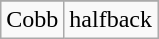<table class="wikitable">
<tr>
</tr>
<tr>
<td>Cobb</td>
<td>halfback</td>
</tr>
</table>
